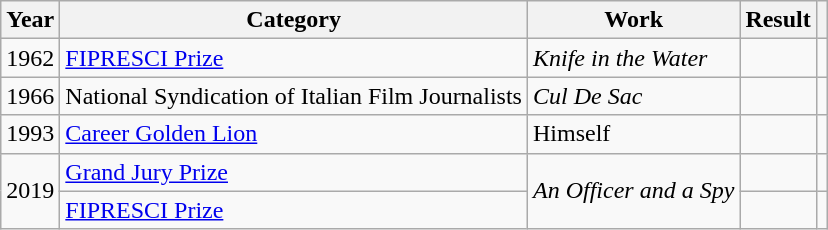<table class="wikitable">
<tr>
<th>Year</th>
<th>Category</th>
<th>Work</th>
<th>Result</th>
<th></th>
</tr>
<tr>
<td>1962</td>
<td><a href='#'>FIPRESCI Prize</a></td>
<td><em>Knife in the Water</em></td>
<td></td>
<td></td>
</tr>
<tr>
<td>1966</td>
<td>National Syndication of Italian Film Journalists</td>
<td><em>Cul De Sac</em></td>
<td></td>
<td></td>
</tr>
<tr>
<td>1993</td>
<td><a href='#'>Career Golden Lion</a></td>
<td>Himself</td>
<td></td>
<td></td>
</tr>
<tr>
<td rowspan=2>2019</td>
<td><a href='#'>Grand Jury Prize</a></td>
<td rowspan=2><em>An Officer and a Spy</em></td>
<td></td>
<td></td>
</tr>
<tr>
<td><a href='#'>FIPRESCI Prize</a></td>
<td></td>
<td></td>
</tr>
</table>
